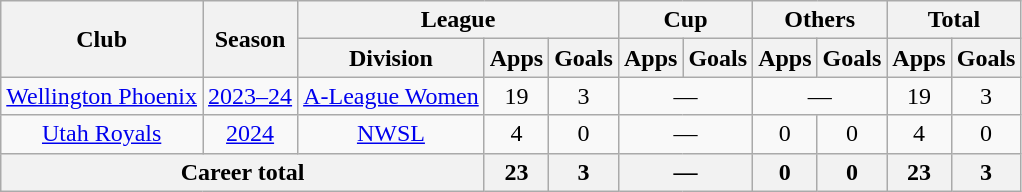<table class="wikitable" style="text-align: center;">
<tr>
<th rowspan=2>Club</th>
<th rowspan=2>Season</th>
<th colspan=3>League</th>
<th colspan=2>Cup</th>
<th colspan=2>Others</th>
<th colspan=2>Total</th>
</tr>
<tr>
<th>Division</th>
<th>Apps</th>
<th>Goals</th>
<th>Apps</th>
<th>Goals</th>
<th>Apps</th>
<th>Goals</th>
<th>Apps</th>
<th>Goals</th>
</tr>
<tr>
<td><a href='#'>Wellington Phoenix</a></td>
<td><a href='#'>2023–24</a></td>
<td><a href='#'>A-League Women</a></td>
<td>19</td>
<td>3</td>
<td colspan="2">—</td>
<td colspan="2">—</td>
<td>19</td>
<td>3</td>
</tr>
<tr>
<td><a href='#'>Utah Royals</a></td>
<td><a href='#'>2024</a></td>
<td><a href='#'>NWSL</a></td>
<td>4</td>
<td>0</td>
<td colspan="2">—</td>
<td>0</td>
<td>0</td>
<td>4</td>
<td>0</td>
</tr>
<tr>
<th colspan=3>Career total</th>
<th>23</th>
<th>3</th>
<th colspan="2">—</th>
<th>0</th>
<th>0</th>
<th>23</th>
<th>3</th>
</tr>
</table>
